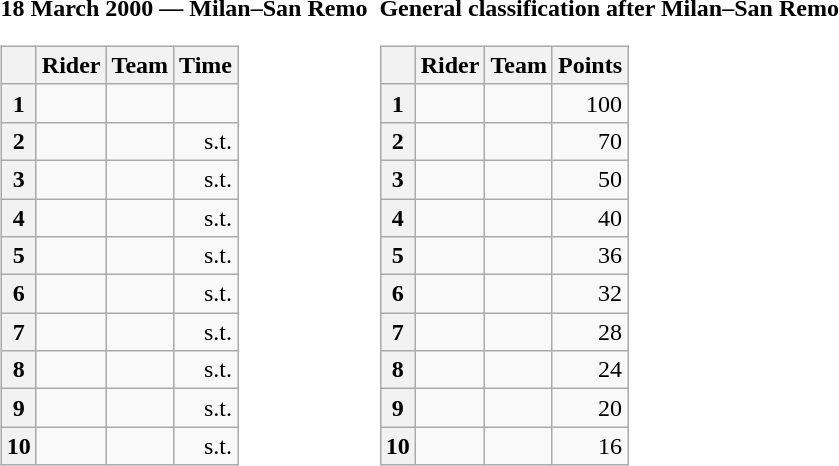<table>
<tr>
<td><strong>18 March 2000 — Milan–San Remo </strong><br><table class="wikitable">
<tr>
<th></th>
<th>Rider</th>
<th>Team</th>
<th>Time</th>
</tr>
<tr>
<th>1</th>
<td></td>
<td></td>
<td align="right"></td>
</tr>
<tr>
<th>2</th>
<td></td>
<td></td>
<td align="right">s.t.</td>
</tr>
<tr>
<th>3</th>
<td></td>
<td></td>
<td align="right">s.t.</td>
</tr>
<tr>
<th>4</th>
<td></td>
<td></td>
<td align="right">s.t.</td>
</tr>
<tr>
<th>5</th>
<td></td>
<td></td>
<td align="right">s.t.</td>
</tr>
<tr>
<th>6</th>
<td></td>
<td></td>
<td align="right">s.t.</td>
</tr>
<tr>
<th>7</th>
<td></td>
<td></td>
<td align="right">s.t.</td>
</tr>
<tr>
<th>8</th>
<td></td>
<td></td>
<td align="right">s.t.</td>
</tr>
<tr>
<th>9</th>
<td></td>
<td></td>
<td align="right">s.t.</td>
</tr>
<tr>
<th>10</th>
<td></td>
<td></td>
<td align="right">s.t.</td>
</tr>
</table>
</td>
<td></td>
<td><strong>General classification after Milan–San Remo</strong><br><table class="wikitable">
<tr>
<th></th>
<th>Rider</th>
<th>Team</th>
<th>Points</th>
</tr>
<tr>
<th>1</th>
<td> </td>
<td></td>
<td align="right">100</td>
</tr>
<tr>
<th>2</th>
<td></td>
<td></td>
<td align="right">70</td>
</tr>
<tr>
<th>3</th>
<td></td>
<td></td>
<td align="right">50</td>
</tr>
<tr>
<th>4</th>
<td></td>
<td></td>
<td align="right">40</td>
</tr>
<tr>
<th>5</th>
<td></td>
<td></td>
<td align="right">36</td>
</tr>
<tr>
<th>6</th>
<td></td>
<td></td>
<td align="right">32</td>
</tr>
<tr>
<th>7</th>
<td></td>
<td></td>
<td align="right">28</td>
</tr>
<tr>
<th>8</th>
<td></td>
<td></td>
<td align="right">24</td>
</tr>
<tr>
<th>9</th>
<td></td>
<td></td>
<td align="right">20</td>
</tr>
<tr>
<th>10</th>
<td></td>
<td></td>
<td align="right">16</td>
</tr>
</table>
</td>
</tr>
</table>
